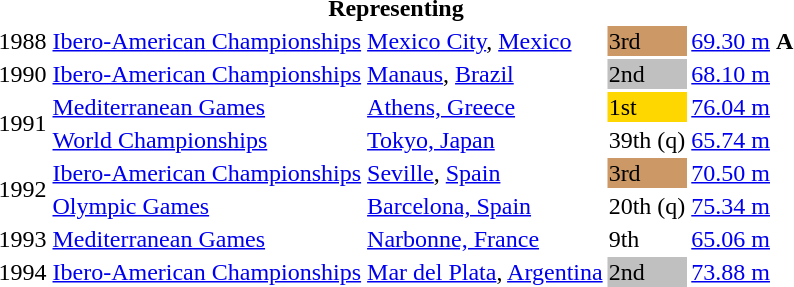<table>
<tr>
<th colspan="5">Representing </th>
</tr>
<tr>
<td>1988</td>
<td><a href='#'>Ibero-American Championships</a></td>
<td><a href='#'>Mexico City</a>, <a href='#'>Mexico</a></td>
<td bgcolor="cc9966">3rd</td>
<td><a href='#'>69.30 m</a> <strong>A</strong></td>
</tr>
<tr>
<td>1990</td>
<td><a href='#'>Ibero-American Championships</a></td>
<td><a href='#'>Manaus</a>, <a href='#'>Brazil</a></td>
<td bgcolor=silver>2nd</td>
<td><a href='#'>68.10 m</a></td>
</tr>
<tr>
<td rowspan=2>1991</td>
<td><a href='#'>Mediterranean Games</a></td>
<td><a href='#'>Athens, Greece</a></td>
<td bgcolor="gold">1st</td>
<td><a href='#'>76.04 m</a></td>
</tr>
<tr>
<td><a href='#'>World Championships</a></td>
<td><a href='#'>Tokyo, Japan</a></td>
<td>39th (q)</td>
<td><a href='#'>65.74 m</a></td>
</tr>
<tr>
<td rowspan=2>1992</td>
<td><a href='#'>Ibero-American Championships</a></td>
<td><a href='#'>Seville</a>, <a href='#'>Spain</a></td>
<td bgcolor="cc9966">3rd</td>
<td><a href='#'>70.50 m</a></td>
</tr>
<tr>
<td><a href='#'>Olympic Games</a></td>
<td><a href='#'>Barcelona, Spain</a></td>
<td>20th (q)</td>
<td><a href='#'>75.34 m</a></td>
</tr>
<tr>
<td>1993</td>
<td><a href='#'>Mediterranean Games</a></td>
<td><a href='#'>Narbonne, France</a></td>
<td>9th</td>
<td><a href='#'>65.06 m</a></td>
</tr>
<tr>
<td>1994</td>
<td><a href='#'>Ibero-American Championships</a></td>
<td><a href='#'>Mar del Plata</a>, <a href='#'>Argentina</a></td>
<td bgcolor=silver>2nd</td>
<td><a href='#'>73.88 m</a></td>
</tr>
</table>
